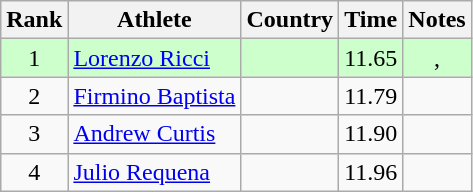<table class="wikitable sortable" style="text-align:center">
<tr>
<th>Rank</th>
<th>Athlete</th>
<th>Country</th>
<th>Time</th>
<th>Notes</th>
</tr>
<tr style="background:#cfc;">
<td>1</td>
<td align="left"><a href='#'>Lorenzo Ricci</a></td>
<td align="left"></td>
<td>11.65</td>
<td>, </td>
</tr>
<tr>
<td>2</td>
<td align="left"><a href='#'>Firmino Baptista</a></td>
<td align="left"></td>
<td>11.79</td>
<td></td>
</tr>
<tr>
<td>3</td>
<td align="left"><a href='#'>Andrew Curtis</a></td>
<td align="left"></td>
<td>11.90</td>
<td></td>
</tr>
<tr>
<td>4</td>
<td align="left"><a href='#'>Julio Requena</a></td>
<td align="left"></td>
<td>11.96</td>
<td></td>
</tr>
</table>
